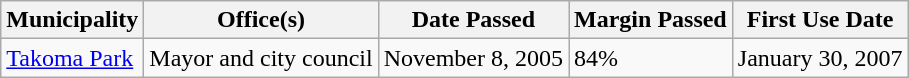<table class="wikitable">
<tr>
<th>Municipality</th>
<th>Office(s)</th>
<th>Date Passed</th>
<th>Margin Passed</th>
<th>First Use Date</th>
</tr>
<tr>
<td><a href='#'>Takoma Park</a></td>
<td>Mayor and city council</td>
<td>November 8, 2005</td>
<td>84%</td>
<td>January 30, 2007</td>
</tr>
</table>
